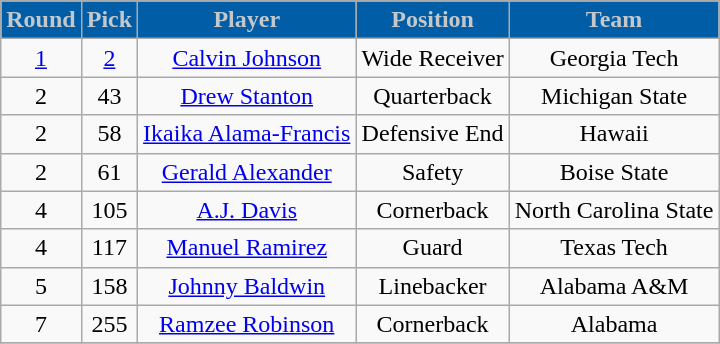<table class="wikitable" style="text-align:center;">
<tr>
<th style="background:#005da6;color:#c4c8cb;">Round</th>
<th style="background:#005da6;color:#c4c8cb;">Pick</th>
<th style="background:#005da6;color:#c4c8cb;">Player</th>
<th style="background:#005da6;color:#c4c8cb;">Position</th>
<th style="background:#005da6;color:#c4c8cb;">Team</th>
</tr>
<tr>
<td><a href='#'>1</a></td>
<td><a href='#'>2</a></td>
<td><a href='#'>Calvin Johnson</a></td>
<td>Wide Receiver</td>
<td>Georgia Tech</td>
</tr>
<tr>
<td>2</td>
<td>43</td>
<td><a href='#'>Drew Stanton</a></td>
<td>Quarterback</td>
<td>Michigan State</td>
</tr>
<tr>
<td>2</td>
<td>58</td>
<td><a href='#'>Ikaika Alama-Francis</a></td>
<td>Defensive End</td>
<td>Hawaii</td>
</tr>
<tr>
<td>2</td>
<td>61</td>
<td><a href='#'>Gerald Alexander</a></td>
<td>Safety</td>
<td>Boise State</td>
</tr>
<tr>
<td>4</td>
<td>105</td>
<td><a href='#'>A.J. Davis</a></td>
<td>Cornerback</td>
<td>North Carolina State</td>
</tr>
<tr>
<td>4</td>
<td>117</td>
<td><a href='#'>Manuel Ramirez</a></td>
<td>Guard</td>
<td>Texas Tech</td>
</tr>
<tr>
<td>5</td>
<td>158</td>
<td><a href='#'>Johnny Baldwin</a></td>
<td>Linebacker</td>
<td>Alabama A&M</td>
</tr>
<tr>
<td>7</td>
<td>255</td>
<td><a href='#'>Ramzee Robinson</a></td>
<td>Cornerback</td>
<td>Alabama</td>
</tr>
<tr>
</tr>
</table>
